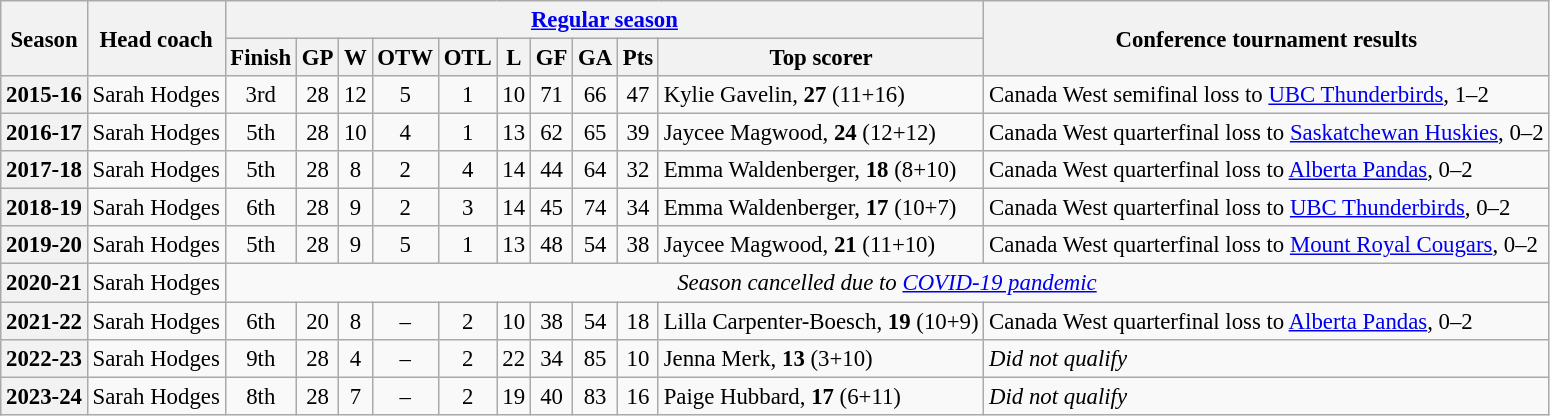<table class="wikitable" style="text-align: center; font-size: 95%">
<tr>
<th rowspan="2">Season</th>
<th rowspan="2">Head coach</th>
<th colspan="10"><a href='#'>Regular season</a></th>
<th rowspan="2">Conference tournament results</th>
</tr>
<tr>
<th>Finish</th>
<th>GP</th>
<th>W</th>
<th>OTW</th>
<th>OTL</th>
<th>L</th>
<th>GF</th>
<th>GA</th>
<th>Pts</th>
<th>Top scorer</th>
</tr>
<tr>
<th>2015-16</th>
<td>Sarah Hodges</td>
<td>3rd</td>
<td>28</td>
<td>12</td>
<td>5</td>
<td>1</td>
<td>10</td>
<td>71</td>
<td>66</td>
<td>47</td>
<td align="left">Kylie Gavelin, <strong>27</strong> (11+16)</td>
<td align="left">Canada West semifinal loss to <a href='#'>UBC Thunderbirds</a>, 1–2</td>
</tr>
<tr>
<th>2016-17</th>
<td>Sarah Hodges</td>
<td>5th</td>
<td>28</td>
<td>10</td>
<td>4</td>
<td>1</td>
<td>13</td>
<td>62</td>
<td>65</td>
<td>39</td>
<td align="left">Jaycee Magwood, <strong>24</strong> (12+12)</td>
<td align="left">Canada West quarterfinal loss to <a href='#'>Saskatchewan Huskies</a>, 0–2</td>
</tr>
<tr>
<th>2017-18</th>
<td>Sarah Hodges</td>
<td>5th</td>
<td>28</td>
<td>8</td>
<td>2</td>
<td>4</td>
<td>14</td>
<td>44</td>
<td>64</td>
<td>32</td>
<td align="left">Emma Waldenberger, <strong>18</strong> (8+10)</td>
<td align="left">Canada West quarterfinal loss to <a href='#'>Alberta Pandas</a>, 0–2</td>
</tr>
<tr>
<th>2018-19</th>
<td>Sarah Hodges</td>
<td>6th</td>
<td>28</td>
<td>9</td>
<td>2</td>
<td>3</td>
<td>14</td>
<td>45</td>
<td>74</td>
<td>34</td>
<td align="left">Emma Waldenberger, <strong>17</strong> (10+7)</td>
<td align="left">Canada West quarterfinal loss to <a href='#'>UBC Thunderbirds</a>, 0–2</td>
</tr>
<tr>
<th>2019-20</th>
<td>Sarah Hodges</td>
<td>5th</td>
<td>28</td>
<td>9</td>
<td>5</td>
<td>1</td>
<td>13</td>
<td>48</td>
<td>54</td>
<td>38</td>
<td align="left">Jaycee Magwood, <strong>21</strong> (11+10)</td>
<td align="left">Canada West quarterfinal loss to <a href='#'>Mount Royal Cougars</a>, 0–2</td>
</tr>
<tr>
<th>2020-21</th>
<td>Sarah Hodges</td>
<td colspan="11"><em>Season cancelled due to <a href='#'>COVID-19 pandemic</a></em></td>
</tr>
<tr>
<th>2021-22</th>
<td>Sarah Hodges</td>
<td>6th</td>
<td>20</td>
<td>8</td>
<td>–</td>
<td>2</td>
<td>10</td>
<td>38</td>
<td>54</td>
<td>18</td>
<td align="left">Lilla Carpenter-Boesch, <strong>19</strong> (10+9)</td>
<td align="left">Canada West quarterfinal loss to <a href='#'>Alberta Pandas</a>, 0–2</td>
</tr>
<tr>
<th>2022-23</th>
<td>Sarah Hodges</td>
<td>9th</td>
<td>28</td>
<td>4</td>
<td>–</td>
<td>2</td>
<td>22</td>
<td>34</td>
<td>85</td>
<td>10</td>
<td align="left">Jenna Merk, <strong>13</strong> (3+10)</td>
<td align="left"><em>Did not qualify</em></td>
</tr>
<tr>
<th>2023-24</th>
<td>Sarah Hodges</td>
<td>8th</td>
<td>28</td>
<td>7</td>
<td>–</td>
<td>2</td>
<td>19</td>
<td>40</td>
<td>83</td>
<td>16</td>
<td align="left">Paige Hubbard, <strong>17</strong> (6+11)</td>
<td align="left"><em>Did not qualify</em></td>
</tr>
</table>
